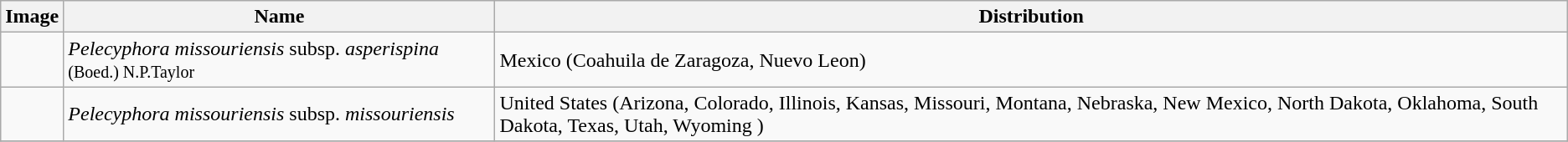<table class="wikitable">
<tr>
<th>Image</th>
<th>Name</th>
<th>Distribution</th>
</tr>
<tr>
<td></td>
<td><em>Pelecyphora missouriensis</em> subsp. <em>asperispina</em> <small>(Boed.) N.P.Taylor</small></td>
<td>Mexico (Coahuila de Zaragoza, Nuevo Leon)</td>
</tr>
<tr>
<td></td>
<td><em>Pelecyphora missouriensis</em> subsp. <em>missouriensis</em></td>
<td>United States (Arizona, Colorado, Illinois, Kansas, Missouri, Montana, Nebraska, New Mexico, North Dakota, Oklahoma, South Dakota, Texas, Utah, Wyoming )</td>
</tr>
<tr>
</tr>
</table>
